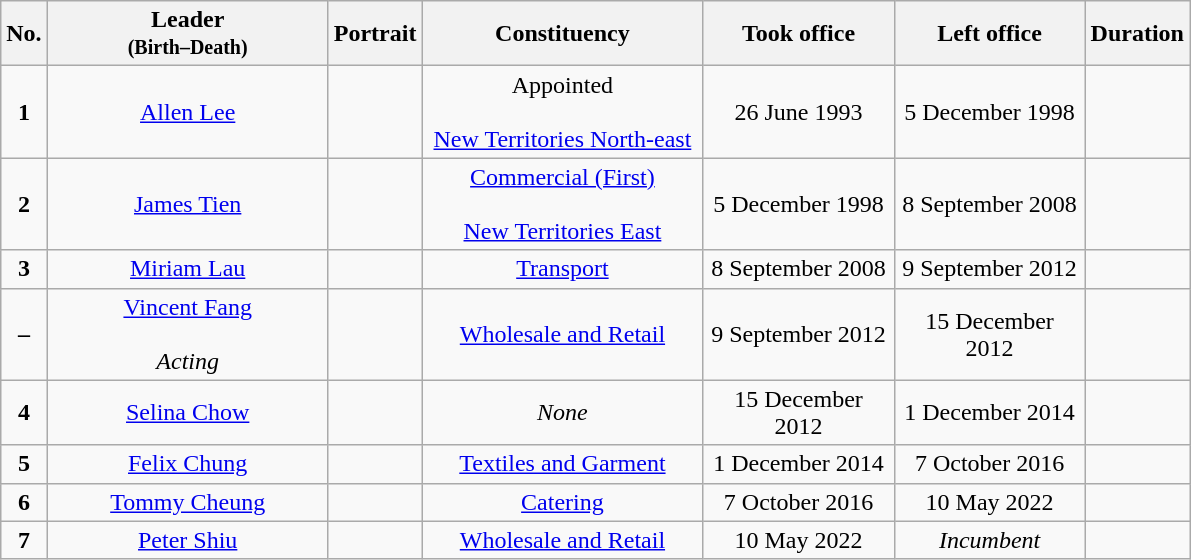<table class="wikitable" style="text-align:center">
<tr>
<th width=10px>No.</th>
<th width=180px>Leader<br><small>(Birth–Death)</small></th>
<th width=1px>Portrait</th>
<th width=180px>Constituency</th>
<th width=120px>Took office</th>
<th width=120px>Left office</th>
<th>Duration</th>
</tr>
<tr>
<td><strong>1</strong></td>
<td><a href='#'>Allen Lee</a><br></td>
<td></td>
<td>Appointed<br><br><a href='#'>New Territories North-east</a><br></td>
<td>26 June 1993</td>
<td>5 December 1998</td>
<td></td>
</tr>
<tr>
<td><strong>2</strong></td>
<td><a href='#'>James Tien</a><br></td>
<td></td>
<td><a href='#'>Commercial (First)</a><br><br><a href='#'>New Territories East</a><br></td>
<td>5 December 1998</td>
<td>8 September 2008</td>
<td></td>
</tr>
<tr>
<td><strong>3</strong></td>
<td><a href='#'>Miriam Lau</a><br></td>
<td></td>
<td><a href='#'>Transport</a></td>
<td>8 September 2008</td>
<td>9 September 2012</td>
<td></td>
</tr>
<tr>
<td><strong>–</strong></td>
<td><a href='#'>Vincent Fang</a><br><br><em>Acting</em></td>
<td></td>
<td><a href='#'>Wholesale and Retail</a></td>
<td>9 September 2012</td>
<td>15 December 2012</td>
<td></td>
</tr>
<tr>
<td><strong>4</strong></td>
<td><a href='#'>Selina Chow</a><br></td>
<td></td>
<td><em>None</em></td>
<td>15 December 2012</td>
<td>1 December 2014</td>
<td></td>
</tr>
<tr>
<td><strong>5</strong></td>
<td><a href='#'>Felix Chung</a><br></td>
<td></td>
<td><a href='#'>Textiles and Garment</a></td>
<td>1 December 2014</td>
<td>7 October 2016</td>
<td></td>
</tr>
<tr>
<td><strong>6</strong></td>
<td><a href='#'>Tommy Cheung</a><br></td>
<td></td>
<td><a href='#'>Catering</a></td>
<td>7 October 2016</td>
<td>10 May 2022</td>
<td></td>
</tr>
<tr>
<td><strong>7</strong></td>
<td><a href='#'>Peter Shiu</a><br></td>
<td></td>
<td><a href='#'>Wholesale and Retail</a></td>
<td>10 May 2022</td>
<td><em>Incumbent</em></td>
<td></td>
</tr>
</table>
